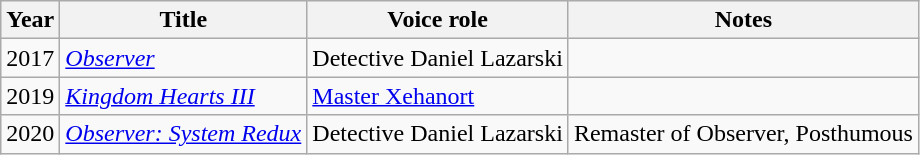<table class="wikitable sortable">
<tr>
<th>Year</th>
<th>Title</th>
<th>Voice role</th>
<th>Notes</th>
</tr>
<tr>
<td>2017</td>
<td><em><a href='#'>Observer</a></em></td>
<td>Detective Daniel Lazarski</td>
<td></td>
</tr>
<tr>
<td>2019</td>
<td><em><a href='#'>Kingdom Hearts III</a></em></td>
<td><a href='#'>Master Xehanort</a></td>
<td></td>
</tr>
<tr>
<td>2020</td>
<td><em><a href='#'>Observer: System Redux</a></em></td>
<td>Detective Daniel Lazarski</td>
<td>Remaster of Observer, Posthumous</td>
</tr>
</table>
